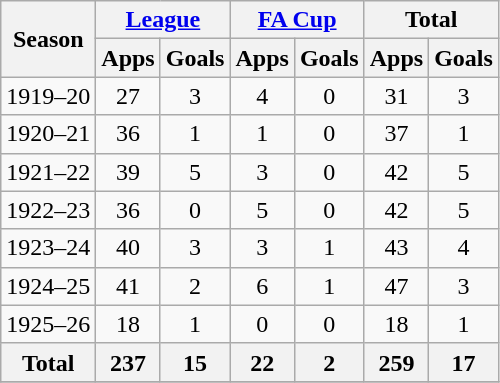<table class="wikitable" style="text-align:center;">
<tr>
<th rowspan="2">Season</th>
<th colspan="2"><a href='#'>League</a></th>
<th colspan="2"><a href='#'>FA Cup</a></th>
<th colspan="2">Total</th>
</tr>
<tr>
<th>Apps</th>
<th>Goals</th>
<th>Apps</th>
<th>Goals</th>
<th>Apps</th>
<th>Goals</th>
</tr>
<tr>
<td>1919–20</td>
<td>27</td>
<td>3</td>
<td>4</td>
<td>0</td>
<td>31</td>
<td>3</td>
</tr>
<tr>
<td>1920–21</td>
<td>36</td>
<td>1</td>
<td>1</td>
<td>0</td>
<td>37</td>
<td>1</td>
</tr>
<tr>
<td>1921–22</td>
<td>39</td>
<td>5</td>
<td>3</td>
<td>0</td>
<td>42</td>
<td>5</td>
</tr>
<tr>
<td>1922–23</td>
<td>36</td>
<td>0</td>
<td>5</td>
<td>0</td>
<td>42</td>
<td>5</td>
</tr>
<tr>
<td>1923–24</td>
<td>40</td>
<td>3</td>
<td>3</td>
<td>1</td>
<td>43</td>
<td>4</td>
</tr>
<tr>
<td>1924–25</td>
<td>41</td>
<td>2</td>
<td>6</td>
<td>1</td>
<td>47</td>
<td>3</td>
</tr>
<tr>
<td>1925–26</td>
<td>18</td>
<td>1</td>
<td>0</td>
<td>0</td>
<td>18</td>
<td>1</td>
</tr>
<tr>
<th>Total</th>
<th>237</th>
<th>15</th>
<th>22</th>
<th>2</th>
<th>259</th>
<th>17</th>
</tr>
<tr>
</tr>
</table>
